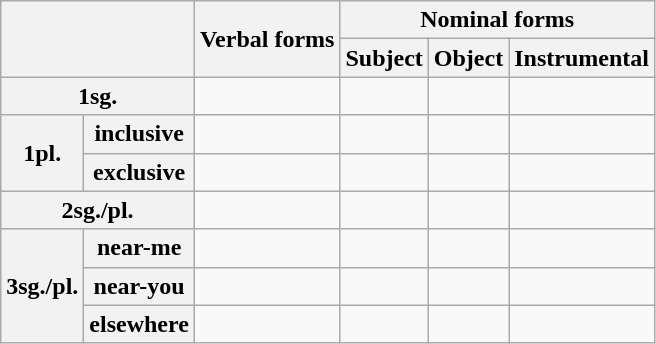<table class="wikitable">
<tr>
<th rowspan="2" colspan="2"></th>
<th rowspan="2">Verbal forms</th>
<th colspan="3">Nominal forms</th>
</tr>
<tr>
<th>Subject</th>
<th>Object</th>
<th>Instrumental</th>
</tr>
<tr>
<th colspan="2">1sg.</th>
<td></td>
<td></td>
<td></td>
<td></td>
</tr>
<tr>
<th rowspan="2">1pl.</th>
<th>inclusive</th>
<td></td>
<td></td>
<td></td>
<td></td>
</tr>
<tr>
<th>exclusive</th>
<td></td>
<td></td>
<td></td>
<td></td>
</tr>
<tr>
<th colspan="2">2sg./pl.</th>
<td></td>
<td></td>
<td></td>
<td></td>
</tr>
<tr>
<th rowspan="3">3sg./pl.</th>
<th>near-me</th>
<td></td>
<td></td>
<td></td>
<td></td>
</tr>
<tr>
<th>near-you</th>
<td></td>
<td></td>
<td></td>
<td></td>
</tr>
<tr>
<th>elsewhere</th>
<td></td>
<td></td>
<td></td>
<td></td>
</tr>
</table>
